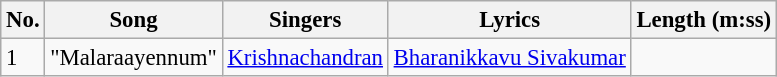<table class="wikitable" style="font-size:95%;">
<tr>
<th>No.</th>
<th>Song</th>
<th>Singers</th>
<th>Lyrics</th>
<th>Length (m:ss)</th>
</tr>
<tr>
<td>1</td>
<td>"Malaraayennum"</td>
<td><a href='#'>Krishnachandran</a></td>
<td><a href='#'>Bharanikkavu Sivakumar</a></td>
<td></td>
</tr>
</table>
